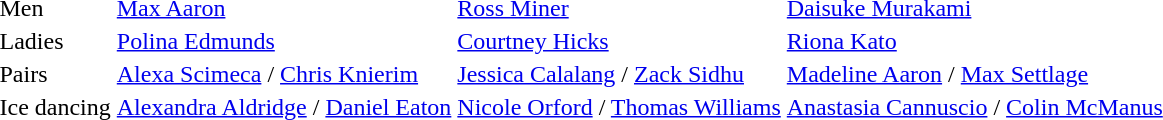<table>
<tr>
<td>Men</td>
<td> <a href='#'>Max Aaron</a></td>
<td> <a href='#'>Ross Miner</a></td>
<td> <a href='#'>Daisuke Murakami</a></td>
</tr>
<tr>
<td>Ladies</td>
<td> <a href='#'>Polina Edmunds</a></td>
<td> <a href='#'>Courtney Hicks</a></td>
<td> <a href='#'>Riona Kato</a></td>
</tr>
<tr>
<td>Pairs</td>
<td> <a href='#'>Alexa Scimeca</a> / <a href='#'>Chris Knierim</a></td>
<td> <a href='#'>Jessica Calalang</a> / <a href='#'>Zack Sidhu</a></td>
<td> <a href='#'>Madeline Aaron</a> / <a href='#'>Max Settlage</a></td>
</tr>
<tr>
<td>Ice dancing</td>
<td> <a href='#'>Alexandra Aldridge</a> / <a href='#'>Daniel Eaton</a></td>
<td> <a href='#'>Nicole Orford</a> / <a href='#'>Thomas Williams</a></td>
<td> <a href='#'>Anastasia Cannuscio</a> / <a href='#'>Colin McManus</a></td>
</tr>
</table>
